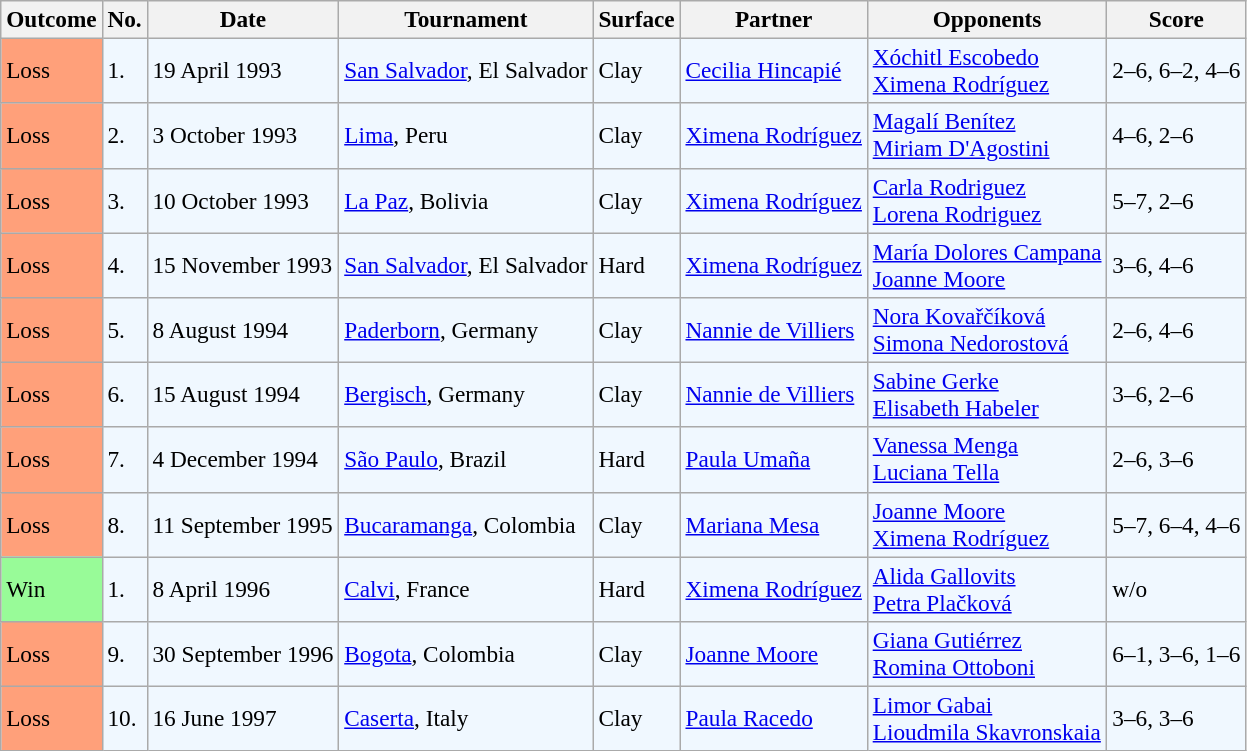<table class="sortable wikitable" style=font-size:97%>
<tr>
<th>Outcome</th>
<th>No.</th>
<th>Date</th>
<th>Tournament</th>
<th>Surface</th>
<th>Partner</th>
<th>Opponents</th>
<th>Score</th>
</tr>
<tr bgcolor="#f0f8ff">
<td style="background:#ffa07a;">Loss</td>
<td>1.</td>
<td>19 April 1993</td>
<td><a href='#'>San Salvador</a>, El Salvador</td>
<td>Clay</td>
<td> <a href='#'>Cecilia Hincapié</a></td>
<td> <a href='#'>Xóchitl Escobedo</a> <br>  <a href='#'>Ximena Rodríguez</a></td>
<td>2–6, 6–2, 4–6</td>
</tr>
<tr style="background:#f0f8ff;">
<td style="background:#ffa07a;">Loss</td>
<td>2.</td>
<td>3 October 1993</td>
<td><a href='#'>Lima</a>, Peru</td>
<td>Clay</td>
<td> <a href='#'>Ximena Rodríguez</a></td>
<td> <a href='#'>Magalí Benítez</a> <br>  <a href='#'>Miriam D'Agostini</a></td>
<td>4–6, 2–6</td>
</tr>
<tr style="background:#f0f8ff;">
<td style="background:#ffa07a;">Loss</td>
<td>3.</td>
<td>10 October 1993</td>
<td><a href='#'>La Paz</a>, Bolivia</td>
<td>Clay</td>
<td> <a href='#'>Ximena Rodríguez</a></td>
<td> <a href='#'>Carla Rodriguez</a> <br>  <a href='#'>Lorena Rodriguez</a></td>
<td>5–7, 2–6</td>
</tr>
<tr style="background:#f0f8ff;">
<td style="background:#ffa07a;">Loss</td>
<td>4.</td>
<td>15 November 1993</td>
<td><a href='#'>San Salvador</a>, El Salvador</td>
<td>Hard</td>
<td> <a href='#'>Ximena Rodríguez</a></td>
<td> <a href='#'>María Dolores Campana</a> <br>  <a href='#'>Joanne Moore</a></td>
<td>3–6, 4–6</td>
</tr>
<tr style="background:#f0f8ff;">
<td style="background:#ffa07a;">Loss</td>
<td>5.</td>
<td>8 August 1994</td>
<td><a href='#'>Paderborn</a>, Germany</td>
<td>Clay</td>
<td> <a href='#'>Nannie de Villiers</a></td>
<td> <a href='#'>Nora Kovařčíková</a> <br>  <a href='#'>Simona Nedorostová</a></td>
<td>2–6, 4–6</td>
</tr>
<tr style="background:#f0f8ff;">
<td style="background:#ffa07a;">Loss</td>
<td>6.</td>
<td>15 August 1994</td>
<td><a href='#'>Bergisch</a>, Germany</td>
<td>Clay</td>
<td> <a href='#'>Nannie de Villiers</a></td>
<td> <a href='#'>Sabine Gerke</a> <br>  <a href='#'>Elisabeth Habeler</a></td>
<td>3–6, 2–6</td>
</tr>
<tr style="background:#f0f8ff;">
<td style="background:#ffa07a;">Loss</td>
<td>7.</td>
<td>4 December 1994</td>
<td><a href='#'>São Paulo</a>, Brazil</td>
<td>Hard</td>
<td> <a href='#'>Paula Umaña</a></td>
<td> <a href='#'>Vanessa Menga</a> <br>  <a href='#'>Luciana Tella</a></td>
<td>2–6, 3–6</td>
</tr>
<tr style="background:#f0f8ff;">
<td style="background:#ffa07a;">Loss</td>
<td>8.</td>
<td>11 September 1995</td>
<td><a href='#'>Bucaramanga</a>, Colombia</td>
<td>Clay</td>
<td> <a href='#'>Mariana Mesa</a></td>
<td> <a href='#'>Joanne Moore</a> <br>  <a href='#'>Ximena Rodríguez</a></td>
<td>5–7, 6–4, 4–6</td>
</tr>
<tr style="background:#f0f8ff;">
<td style="background:#98fb98;">Win</td>
<td>1.</td>
<td>8 April 1996</td>
<td><a href='#'>Calvi</a>, France</td>
<td>Hard</td>
<td> <a href='#'>Ximena Rodríguez</a></td>
<td> <a href='#'>Alida Gallovits</a> <br>  <a href='#'>Petra Plačková</a></td>
<td>w/o</td>
</tr>
<tr style="background:#f0f8ff;">
<td style="background:#ffa07a;">Loss</td>
<td>9.</td>
<td>30 September 1996</td>
<td><a href='#'>Bogota</a>, Colombia</td>
<td>Clay</td>
<td> <a href='#'>Joanne Moore</a></td>
<td> <a href='#'>Giana Gutiérrez</a> <br>  <a href='#'>Romina Ottoboni</a></td>
<td>6–1, 3–6, 1–6</td>
</tr>
<tr style="background:#f0f8ff;">
<td style="background:#ffa07a;">Loss</td>
<td>10.</td>
<td>16 June 1997</td>
<td><a href='#'>Caserta</a>, Italy</td>
<td>Clay</td>
<td> <a href='#'>Paula Racedo</a></td>
<td> <a href='#'>Limor Gabai</a><br>  <a href='#'>Lioudmila Skavronskaia</a></td>
<td>3–6, 3–6</td>
</tr>
</table>
